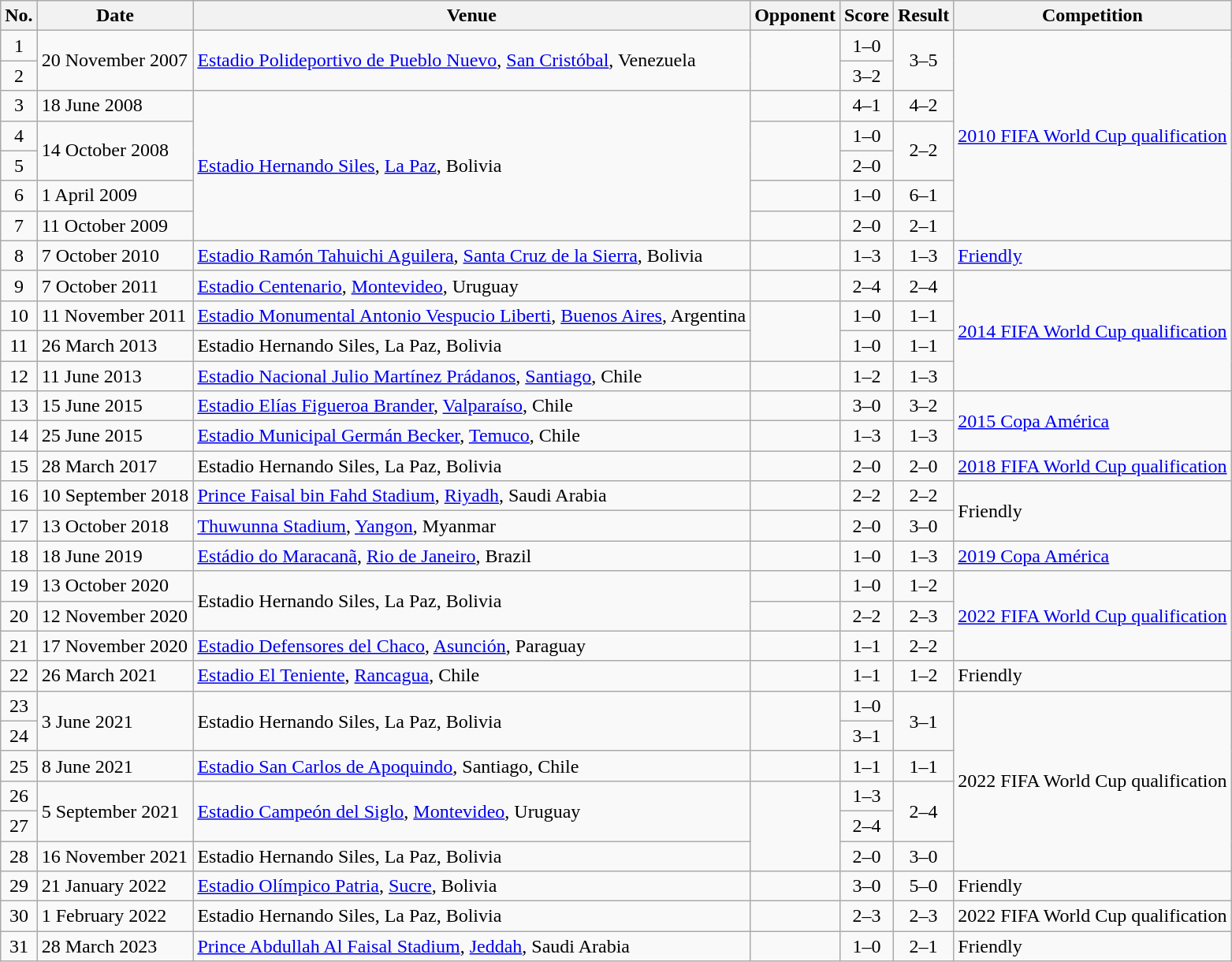<table class="wikitable sortable">
<tr>
<th scope="col">No.</th>
<th scope="col">Date</th>
<th scope="col">Venue</th>
<th scope="col">Opponent</th>
<th scope="col">Score</th>
<th scope="col">Result</th>
<th scope="col">Competition</th>
</tr>
<tr>
<td align="center">1</td>
<td rowspan="2">20 November 2007</td>
<td rowspan="2"><a href='#'>Estadio Polideportivo de Pueblo Nuevo</a>, <a href='#'>San Cristóbal</a>, Venezuela</td>
<td rowspan="2"></td>
<td align="center">1–0</td>
<td rowspan="2" align="center">3–5</td>
<td rowspan="7"><a href='#'>2010 FIFA World Cup qualification</a></td>
</tr>
<tr>
<td align="center">2</td>
<td align="center">3–2</td>
</tr>
<tr>
<td align="center">3</td>
<td>18 June 2008</td>
<td rowspan="5"><a href='#'>Estadio Hernando Siles</a>, <a href='#'>La Paz</a>, Bolivia</td>
<td></td>
<td align="center">4–1</td>
<td align="center">4–2</td>
</tr>
<tr>
<td align="center">4</td>
<td rowspan="2">14 October 2008</td>
<td rowspan="2"></td>
<td align="center">1–0</td>
<td rowspan="2" align="center">2–2</td>
</tr>
<tr>
<td align="center">5</td>
<td align="center">2–0</td>
</tr>
<tr>
<td align="center">6</td>
<td>1 April 2009</td>
<td></td>
<td align="center">1–0</td>
<td align="center">6–1</td>
</tr>
<tr>
<td align="center">7</td>
<td>11 October 2009</td>
<td></td>
<td align="center">2–0</td>
<td align="center">2–1</td>
</tr>
<tr>
<td align="center">8</td>
<td>7 October 2010</td>
<td><a href='#'>Estadio Ramón Tahuichi Aguilera</a>, <a href='#'>Santa Cruz de la Sierra</a>, Bolivia</td>
<td></td>
<td align="center">1–3</td>
<td align="center">1–3</td>
<td><a href='#'>Friendly</a></td>
</tr>
<tr>
<td align="center">9</td>
<td>7 October 2011</td>
<td><a href='#'>Estadio Centenario</a>, <a href='#'>Montevideo</a>, Uruguay</td>
<td></td>
<td align="center">2–4</td>
<td align="center">2–4</td>
<td rowspan="4"><a href='#'>2014 FIFA World Cup qualification</a></td>
</tr>
<tr>
<td align="center">10</td>
<td>11 November 2011</td>
<td><a href='#'>Estadio Monumental Antonio Vespucio Liberti</a>, <a href='#'>Buenos Aires</a>, Argentina</td>
<td rowspan="2"></td>
<td align="center">1–0</td>
<td align="center">1–1</td>
</tr>
<tr>
<td align="center">11</td>
<td>26 March 2013</td>
<td>Estadio Hernando Siles, La Paz, Bolivia</td>
<td align="center">1–0</td>
<td align="center">1–1</td>
</tr>
<tr>
<td align="center">12</td>
<td>11 June 2013</td>
<td><a href='#'>Estadio Nacional Julio Martínez Prádanos</a>, <a href='#'>Santiago</a>, Chile</td>
<td></td>
<td align="center">1–2</td>
<td align="center">1–3</td>
</tr>
<tr>
<td align="center">13</td>
<td>15 June 2015</td>
<td><a href='#'>Estadio Elías Figueroa Brander</a>, <a href='#'>Valparaíso</a>, Chile</td>
<td></td>
<td align="center">3–0</td>
<td align="center">3–2</td>
<td rowspan="2"><a href='#'>2015 Copa América</a></td>
</tr>
<tr>
<td align="center">14</td>
<td>25 June 2015</td>
<td><a href='#'>Estadio Municipal Germán Becker</a>, <a href='#'>Temuco</a>, Chile</td>
<td></td>
<td align="center">1–3</td>
<td align="center">1–3</td>
</tr>
<tr>
<td align="center">15</td>
<td>28 March 2017</td>
<td>Estadio Hernando Siles, La Paz, Bolivia</td>
<td></td>
<td align="center">2–0</td>
<td align="center">2–0</td>
<td><a href='#'>2018 FIFA World Cup qualification</a></td>
</tr>
<tr>
<td align="center">16</td>
<td>10 September 2018</td>
<td><a href='#'>Prince Faisal bin Fahd Stadium</a>, <a href='#'>Riyadh</a>, Saudi Arabia</td>
<td></td>
<td align="center">2–2</td>
<td align="center">2–2</td>
<td rowspan="2">Friendly</td>
</tr>
<tr>
<td align="center">17</td>
<td>13 October 2018</td>
<td><a href='#'>Thuwunna Stadium</a>, <a href='#'>Yangon</a>, Myanmar</td>
<td></td>
<td align="center">2–0</td>
<td align="center">3–0</td>
</tr>
<tr>
<td align="center">18</td>
<td>18 June 2019</td>
<td><a href='#'>Estádio do Maracanã</a>, <a href='#'>Rio de Janeiro</a>, Brazil</td>
<td></td>
<td align="center">1–0</td>
<td align="center">1–3</td>
<td><a href='#'>2019 Copa América</a></td>
</tr>
<tr>
<td align="center">19</td>
<td>13 October 2020</td>
<td rowspan="2">Estadio Hernando Siles, La Paz, Bolivia</td>
<td></td>
<td align="center">1–0</td>
<td align="center">1–2</td>
<td rowspan="3"><a href='#'>2022 FIFA World Cup qualification</a></td>
</tr>
<tr>
<td align="center">20</td>
<td>12 November 2020</td>
<td></td>
<td align="center">2–2</td>
<td align="center">2–3</td>
</tr>
<tr>
<td align="center">21</td>
<td>17 November 2020</td>
<td><a href='#'>Estadio Defensores del Chaco</a>, <a href='#'>Asunción</a>, Paraguay</td>
<td></td>
<td align="center">1–1</td>
<td align="center">2–2</td>
</tr>
<tr>
<td align="center">22</td>
<td>26 March 2021</td>
<td><a href='#'>Estadio El Teniente</a>, <a href='#'>Rancagua</a>, Chile</td>
<td></td>
<td align="center">1–1</td>
<td align="center">1–2</td>
<td>Friendly</td>
</tr>
<tr>
<td align="center">23</td>
<td rowspan="2">3 June 2021</td>
<td rowspan="2">Estadio Hernando Siles, La Paz, Bolivia</td>
<td rowspan="2"></td>
<td align="center">1–0</td>
<td rowspan="2" align="center">3–1</td>
<td rowspan="6">2022 FIFA World Cup qualification</td>
</tr>
<tr>
<td align="center">24</td>
<td align="center">3–1</td>
</tr>
<tr>
<td align="center">25</td>
<td>8 June 2021</td>
<td><a href='#'>Estadio San Carlos de Apoquindo</a>, Santiago, Chile</td>
<td></td>
<td align="center">1–1</td>
<td align="center">1–1</td>
</tr>
<tr>
<td align="center">26</td>
<td rowspan="2">5 September 2021</td>
<td rowspan="2"><a href='#'>Estadio Campeón del Siglo</a>, <a href='#'>Montevideo</a>, Uruguay</td>
<td rowspan="3"></td>
<td align="center">1–3</td>
<td rowspan="2" align="center">2–4</td>
</tr>
<tr>
<td align="center">27</td>
<td align="center">2–4</td>
</tr>
<tr>
<td align="center">28</td>
<td>16 November 2021</td>
<td>Estadio Hernando Siles, La Paz, Bolivia</td>
<td align="center">2–0</td>
<td align="center">3–0</td>
</tr>
<tr>
<td align="center">29</td>
<td>21 January 2022</td>
<td><a href='#'>Estadio Olímpico Patria</a>, <a href='#'>Sucre</a>, Bolivia</td>
<td></td>
<td align="center">3–0</td>
<td align="center">5–0</td>
<td>Friendly</td>
</tr>
<tr>
<td align="center">30</td>
<td>1 February 2022</td>
<td>Estadio Hernando Siles, La Paz, Bolivia</td>
<td></td>
<td align="center">2–3</td>
<td align="center">2–3</td>
<td>2022 FIFA World Cup qualification</td>
</tr>
<tr>
<td align="center">31</td>
<td>28 March 2023</td>
<td><a href='#'>Prince Abdullah Al Faisal Stadium</a>, <a href='#'>Jeddah</a>, Saudi Arabia</td>
<td></td>
<td align="center">1–0</td>
<td align="center">2–1</td>
<td>Friendly</td>
</tr>
</table>
